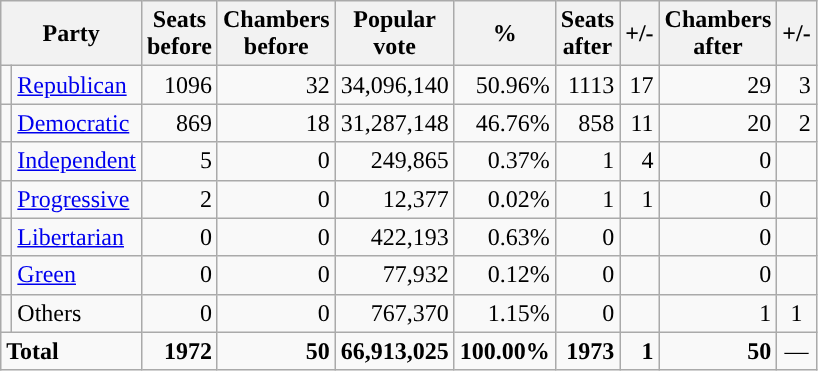<table class="wikitable">
<tr>
<th colspan="2">Party</th>
<th>Seats<br>before</th>
<th>Chambers<br>before</th>
<th>Popular<br>vote</th>
<th>%</th>
<th>Seats<br>after</th>
<th>+/-</th>
<th>Chambers<br>after</th>
<th>+/-</th>
</tr>
<tr>
<td style="background:"></td>
<td><a href='#'>Republican</a></td>
<td align="right">1096</td>
<td align="right">32</td>
<td align="right">34,096,140</td>
<td align="right">50.96%</td>
<td align="right">1113</td>
<td align="right"> 17</td>
<td align="right">29</td>
<td align="right"> 3</td>
</tr>
<tr>
<td style="background:"></td>
<td><a href='#'>Democratic</a></td>
<td align="right">869</td>
<td align="right">18</td>
<td align="right">31,287,148</td>
<td align="right">46.76%</td>
<td align="right">858</td>
<td align="right"> 11</td>
<td align="right">20</td>
<td align="right"> 2</td>
</tr>
<tr>
<td style="background:"></td>
<td><a href='#'>Independent</a></td>
<td align="right">5</td>
<td align="right">0</td>
<td align="right">249,865</td>
<td align="right">0.37%</td>
<td align="right">1</td>
<td align="right"> 4</td>
<td align="right">0</td>
<td align="center"></td>
</tr>
<tr>
<td style="background:"></td>
<td><a href='#'>Progressive</a></td>
<td align="right">2</td>
<td align="right">0</td>
<td align="right">12,377</td>
<td align="right">0.02%</td>
<td align="right">1</td>
<td align="right"> 1</td>
<td align="right">0</td>
<td align="center"></td>
</tr>
<tr>
<td style="background:"></td>
<td><a href='#'>Libertarian</a></td>
<td align="right">0</td>
<td align="right">0</td>
<td align="right">422,193</td>
<td align="right">0.63%</td>
<td align="right">0</td>
<td align="center"></td>
<td align="right">0</td>
<td align="center"></td>
</tr>
<tr>
<td style="background:"></td>
<td><a href='#'>Green</a></td>
<td align="right">0</td>
<td align="right">0</td>
<td align="right">77,932</td>
<td align="right">0.12%</td>
<td align="right">0</td>
<td align="center"></td>
<td align="right">0</td>
<td align="center"></td>
</tr>
<tr>
<td></td>
<td>Others</td>
<td align="right">0</td>
<td align="right">0</td>
<td align="right">767,370</td>
<td align="right">1.15%</td>
<td align="right">0</td>
<td align="center"></td>
<td align="right">1</td>
<td align="center"> 1</td>
</tr>
<tr>
<td colspan="2"><strong>Total</strong></td>
<td align="right"><strong>1972</strong></td>
<td align="right"><strong>50</strong></td>
<td align="right"><strong>66,913,025</strong></td>
<td align="right"><strong>100.00%</strong></td>
<td align="right"><strong>1973</strong></td>
<td align="right"> <strong>1</strong></td>
<td align="right"><strong>50</strong></td>
<td align="center">—</td>
</tr>
</table>
